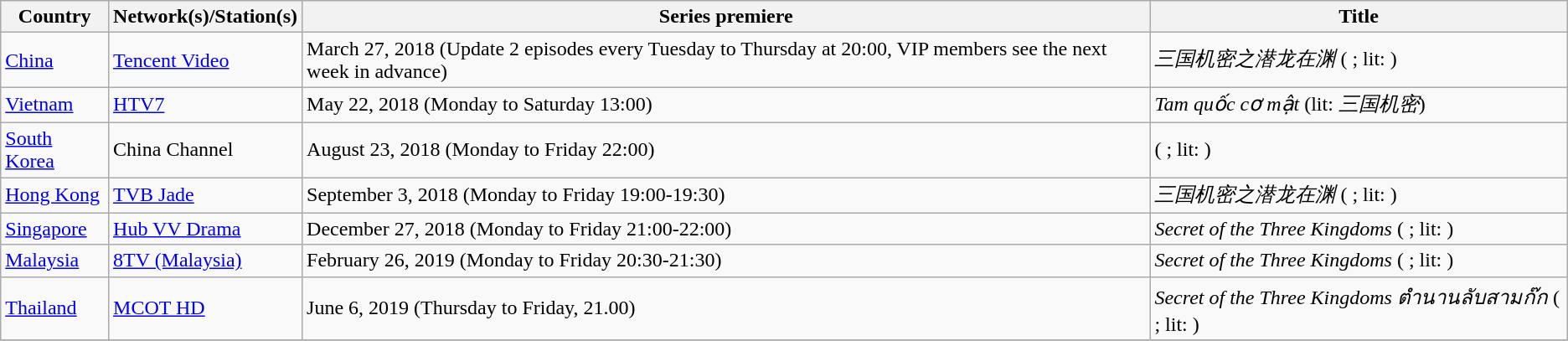<table class="sortable wikitable">
<tr>
<th>Country</th>
<th>Network(s)/Station(s)</th>
<th>Series premiere</th>
<th>Title</th>
</tr>
<tr>
<td> <a href='#'>China</a></td>
<td><a href='#'>Tencent Video</a></td>
<td>March 27, 2018 (Update 2 episodes every Tuesday to Thursday at 20:00, VIP members see the next week in advance)</td>
<td><em>三国机密之潜龙在渊</em> (<em> </em>; lit: <em> </em>)</td>
</tr>
<tr>
<td> <a href='#'>Vietnam</a></td>
<td><a href='#'>HTV7</a></td>
<td>May 22, 2018 (Monday to Saturday 13:00)</td>
<td><em>Tam quốc cơ mật</em> (lit: <em>三国机密</em>)</td>
</tr>
<tr>
<td> <a href='#'>South Korea</a></td>
<td>China Channel</td>
<td>August 23, 2018 (Monday to Friday 22:00)</td>
<td><em> </em> (<em> </em>; lit: <em> </em>)</td>
</tr>
<tr>
<td> <a href='#'>Hong Kong</a></td>
<td><a href='#'>TVB Jade</a></td>
<td>September 3, 2018 (Monday to Friday 19:00-19:30)</td>
<td><em>三国机密之潜龙在渊</em> (<em> </em>; lit: <em> </em>)</td>
</tr>
<tr>
<td> <a href='#'>Singapore</a></td>
<td><a href='#'>Hub VV Drama</a></td>
<td>December 27, 2018 (Monday to Friday 21:00-22:00)</td>
<td><em>Secret of the Three Kingdoms</em> (<em> </em>; lit: <em> </em>)</td>
</tr>
<tr>
<td> <a href='#'>Malaysia</a></td>
<td><a href='#'>8TV (Malaysia)</a></td>
<td>February 26, 2019 (Monday to Friday 20:30-21:30)</td>
<td><em>Secret of the Three Kingdoms</em> (<em> </em>; lit: <em> </em>)</td>
</tr>
<tr>
<td> <a href='#'>Thailand</a></td>
<td><a href='#'>MCOT HD</a></td>
<td>June 6, 2019 (Thursday to Friday, 21.00)</td>
<td><em>Secret of the Three Kingdoms ตำนานลับสามก๊ก</em> (<em> </em>; lit: <em> </em>)</td>
</tr>
<tr>
</tr>
</table>
